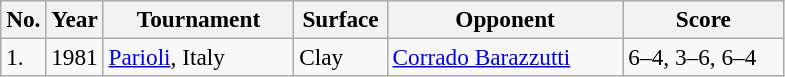<table class="sortable wikitable" style=font-size:97%>
<tr>
<th>No.</th>
<th>Year</th>
<th style="width:120px">Tournament</th>
<th style="width:55px">Surface</th>
<th style="width:150px">Opponent</th>
<th style="width:100px" class="unsortable">Score</th>
</tr>
<tr>
<td>1.</td>
<td>1981</td>
<td><a href='#'>Parioli</a>, Italy</td>
<td>Clay</td>
<td> <a href='#'>Corrado Barazzutti</a></td>
<td>6–4, 3–6, 6–4</td>
</tr>
</table>
